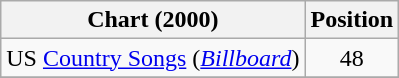<table class="wikitable sortable">
<tr>
<th scope="col">Chart (2000)</th>
<th scope="col">Position</th>
</tr>
<tr>
<td>US <a href='#'>Country Songs</a> (<em><a href='#'>Billboard</a></em>)</td>
<td align="center">48</td>
</tr>
<tr>
</tr>
</table>
